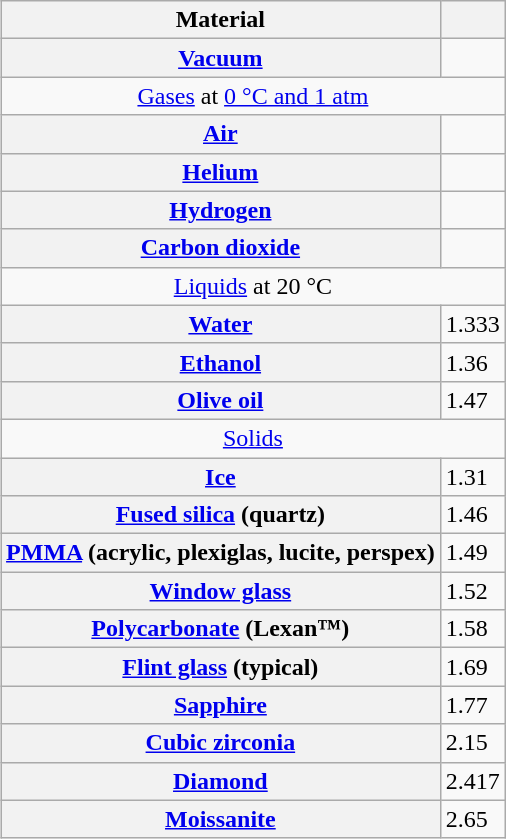<table class="wikitable plainrowheaders" style="float:right;">
<tr>
<th scope="col">Material</th>
<th scope="col"></th>
</tr>
<tr>
<th scope="row"><a href='#'>Vacuum</a></th>
<td></td>
</tr>
<tr>
<td colspan="2" style="text-align:center;"><a href='#'>Gases</a> at <a href='#'>0 °C and 1 atm</a></td>
</tr>
<tr>
<th scope="row"><a href='#'>Air</a></th>
<td></td>
</tr>
<tr>
<th scope="row"><a href='#'>Helium</a></th>
<td></td>
</tr>
<tr>
<th scope="row"><a href='#'>Hydrogen</a></th>
<td></td>
</tr>
<tr>
<th scope="row"><a href='#'>Carbon dioxide</a></th>
<td></td>
</tr>
<tr>
<td colspan="2" style="text-align:center;"><a href='#'>Liquids</a> at 20 °C</td>
</tr>
<tr>
<th scope="row"><a href='#'>Water</a></th>
<td>1.333</td>
</tr>
<tr>
<th scope="row"><a href='#'>Ethanol</a></th>
<td>1.36</td>
</tr>
<tr>
<th scope="row"><a href='#'>Olive oil</a></th>
<td>1.47</td>
</tr>
<tr>
<td colspan="2" style="text-align:center;"><a href='#'>Solids</a></td>
</tr>
<tr>
<th scope="row"><a href='#'>Ice</a></th>
<td>1.31</td>
</tr>
<tr>
<th scope="row"><a href='#'>Fused silica</a> (quartz)</th>
<td>1.46</td>
</tr>
<tr>
<th scope="row"><a href='#'>PMMA</a> (acrylic, plexiglas, lucite, perspex)</th>
<td>1.49</td>
</tr>
<tr>
<th scope="row"><a href='#'>Window glass</a></th>
<td>1.52</td>
</tr>
<tr>
<th scope="row"><a href='#'>Polycarbonate</a> (Lexan™)</th>
<td>1.58</td>
</tr>
<tr>
<th scope="row"><a href='#'>Flint glass</a> (typical)</th>
<td>1.69</td>
</tr>
<tr>
<th scope="row"><a href='#'>Sapphire</a></th>
<td>1.77</td>
</tr>
<tr>
<th scope="row"><a href='#'>Cubic zirconia</a></th>
<td>2.15</td>
</tr>
<tr>
<th scope="row"><a href='#'>Diamond</a></th>
<td>2.417</td>
</tr>
<tr>
<th scope="row"><a href='#'>Moissanite</a></th>
<td>2.65</td>
</tr>
</table>
